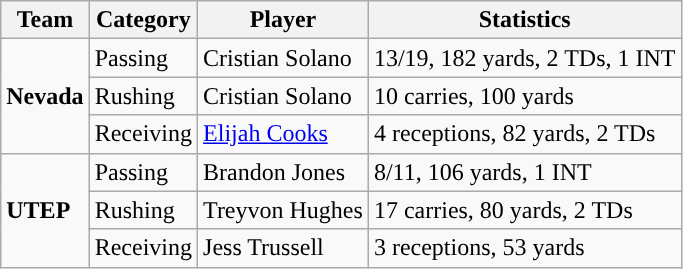<table class="wikitable" style="float: left;">
<tr>
<th>Team</th>
<th>Category</th>
<th>Player</th>
<th>Statistics</th>
</tr>
<tr>
<td rowspan=3><strong>Nevada</strong></td>
<td>Passing</td>
<td>Cristian Solano</td>
<td>13/19, 182 yards, 2 TDs, 1 INT</td>
</tr>
<tr>
<td>Rushing</td>
<td>Cristian Solano</td>
<td>10 carries, 100 yards</td>
</tr>
<tr>
<td>Receiving</td>
<td><a href='#'>Elijah Cooks</a></td>
<td>4 receptions, 82 yards, 2 TDs</td>
</tr>
<tr>
<td rowspan=3><strong>UTEP</strong></td>
<td>Passing</td>
<td>Brandon Jones</td>
<td>8/11, 106 yards, 1 INT</td>
</tr>
<tr>
<td>Rushing</td>
<td>Treyvon Hughes</td>
<td>17 carries, 80 yards, 2 TDs</td>
</tr>
<tr>
<td>Receiving</td>
<td>Jess Trussell</td>
<td>3 receptions, 53 yards</td>
</tr>
</table>
